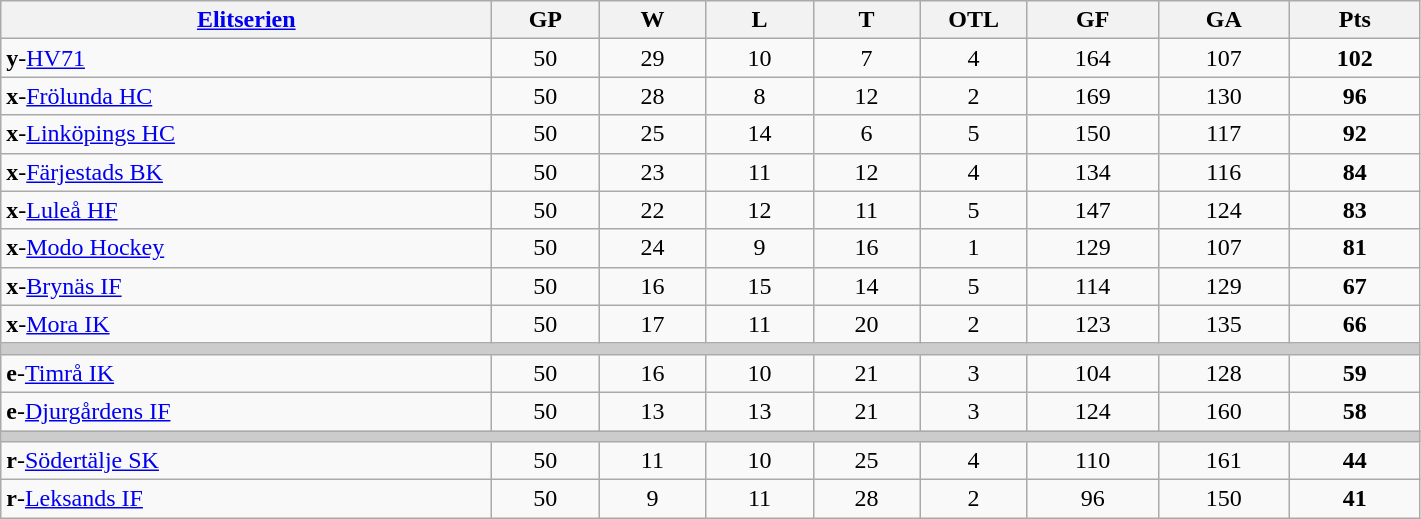<table class="wikitable sortable">
<tr>
<th style="width:20em;" class="unsortable"><a href='#'>Elitserien</a></th>
<th style="width:4em;" class="unsortable">GP</th>
<th style="width:4em;">W</th>
<th style="width:4em;">L</th>
<th style="width:4em;">T</th>
<th style="width:4em;">OTL</th>
<th style="width:5em;">GF</th>
<th style="width:5em;">GA</th>
<th style="width:5em;">Pts</th>
</tr>
<tr align=center>
<td align=left><strong>y</strong>-<a href='#'>HV71</a></td>
<td>50</td>
<td>29</td>
<td>10</td>
<td>7</td>
<td>4</td>
<td>164</td>
<td>107</td>
<td><strong>102</strong></td>
</tr>
<tr align=center>
<td align=left><strong>x</strong>-<a href='#'>Frölunda HC</a></td>
<td>50</td>
<td>28</td>
<td>8</td>
<td>12</td>
<td>2</td>
<td>169</td>
<td>130</td>
<td><strong>96</strong></td>
</tr>
<tr align=center>
<td align=left><strong>x</strong>-<a href='#'>Linköpings HC</a></td>
<td>50</td>
<td>25</td>
<td>14</td>
<td>6</td>
<td>5</td>
<td>150</td>
<td>117</td>
<td><strong>92</strong></td>
</tr>
<tr align=center>
<td align=left><strong>x</strong>-<a href='#'>Färjestads BK</a></td>
<td>50</td>
<td>23</td>
<td>11</td>
<td>12</td>
<td>4</td>
<td>134</td>
<td>116</td>
<td><strong>84</strong></td>
</tr>
<tr align=center>
<td align=left><strong>x</strong>-<a href='#'>Luleå HF</a></td>
<td>50</td>
<td>22</td>
<td>12</td>
<td>11</td>
<td>5</td>
<td>147</td>
<td>124</td>
<td><strong>83</strong></td>
</tr>
<tr align=center>
<td align=left><strong>x</strong>-<a href='#'>Modo Hockey</a></td>
<td>50</td>
<td>24</td>
<td>9</td>
<td>16</td>
<td>1</td>
<td>129</td>
<td>107</td>
<td><strong>81</strong></td>
</tr>
<tr align=center>
<td align=left><strong>x</strong>-<a href='#'>Brynäs IF</a></td>
<td>50</td>
<td>16</td>
<td>15</td>
<td>14</td>
<td>5</td>
<td>114</td>
<td>129</td>
<td><strong>67</strong></td>
</tr>
<tr align=center>
<td align=left><strong>x</strong>-<a href='#'>Mora IK</a></td>
<td>50</td>
<td>17</td>
<td>11</td>
<td>20</td>
<td>2</td>
<td>123</td>
<td>135</td>
<td><strong>66</strong></td>
</tr>
<tr bgcolor="#cccccc">
<td colspan=10></td>
</tr>
<tr align=center>
<td align=left><strong>e</strong>-<a href='#'>Timrå IK</a></td>
<td>50</td>
<td>16</td>
<td>10</td>
<td>21</td>
<td>3</td>
<td>104</td>
<td>128</td>
<td><strong>59</strong></td>
</tr>
<tr align=center>
<td align=left><strong>e</strong>-<a href='#'>Djurgårdens IF</a></td>
<td>50</td>
<td>13</td>
<td>13</td>
<td>21</td>
<td>3</td>
<td>124</td>
<td>160</td>
<td><strong>58</strong></td>
</tr>
<tr bgcolor="#cccccc">
<td colspan=10></td>
</tr>
<tr align=center>
<td align=left><strong>r</strong>-<a href='#'>Södertälje SK</a></td>
<td>50</td>
<td>11</td>
<td>10</td>
<td>25</td>
<td>4</td>
<td>110</td>
<td>161</td>
<td><strong>44</strong></td>
</tr>
<tr align=center>
<td align=left><strong>r</strong>-<a href='#'>Leksands IF</a></td>
<td>50</td>
<td>9</td>
<td>11</td>
<td>28</td>
<td>2</td>
<td>96</td>
<td>150</td>
<td><strong>41</strong></td>
</tr>
</table>
